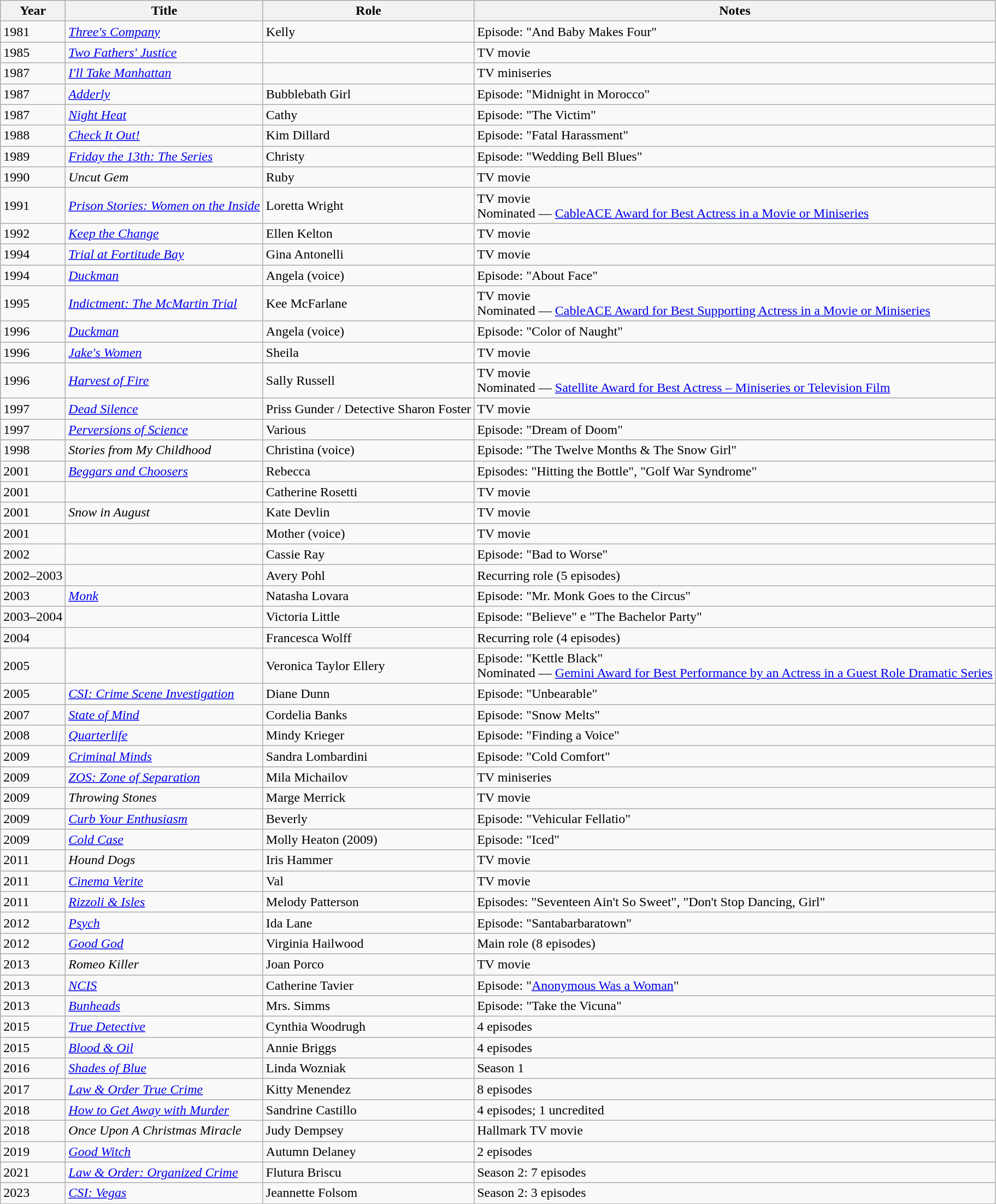<table class="wikitable sortable">
<tr>
<th>Year</th>
<th>Title</th>
<th>Role</th>
<th class="unsortable">Notes</th>
</tr>
<tr>
<td>1981</td>
<td><em><a href='#'>Three's Company</a></em></td>
<td>Kelly</td>
<td>Episode: "And Baby Makes Four"</td>
</tr>
<tr>
<td>1985</td>
<td><em><a href='#'>Two Fathers' Justice</a></em></td>
<td></td>
<td>TV movie</td>
</tr>
<tr>
<td>1987</td>
<td><em><a href='#'>I'll Take Manhattan</a></em></td>
<td></td>
<td>TV miniseries</td>
</tr>
<tr>
<td>1987</td>
<td><em><a href='#'>Adderly</a></em></td>
<td>Bubblebath Girl</td>
<td>Episode: "Midnight in Morocco"</td>
</tr>
<tr>
<td>1987</td>
<td><em><a href='#'>Night Heat</a></em></td>
<td>Cathy</td>
<td>Episode: "The Victim"</td>
</tr>
<tr>
<td>1988</td>
<td><em><a href='#'>Check It Out!</a></em></td>
<td>Kim Dillard</td>
<td>Episode: "Fatal Harassment"</td>
</tr>
<tr>
<td>1989</td>
<td><em><a href='#'>Friday the 13th: The Series</a></em></td>
<td>Christy</td>
<td>Episode: "Wedding Bell Blues"</td>
</tr>
<tr>
<td>1990</td>
<td><em>Uncut Gem</em></td>
<td>Ruby</td>
<td>TV movie</td>
</tr>
<tr>
<td>1991</td>
<td><em><a href='#'>Prison Stories: Women on the Inside</a></em></td>
<td>Loretta Wright</td>
<td>TV movie<br>Nominated — <a href='#'>CableACE Award for Best Actress in a Movie or Miniseries</a></td>
</tr>
<tr>
<td>1992</td>
<td><em><a href='#'>Keep the Change</a></em></td>
<td>Ellen Kelton</td>
<td>TV movie</td>
</tr>
<tr>
<td>1994</td>
<td><em><a href='#'>Trial at Fortitude Bay</a></em></td>
<td>Gina Antonelli</td>
<td>TV movie</td>
</tr>
<tr>
<td>1994</td>
<td><em><a href='#'>Duckman</a></em></td>
<td>Angela (voice)</td>
<td>Episode: "About Face"</td>
</tr>
<tr>
<td>1995</td>
<td><em><a href='#'>Indictment: The McMartin Trial</a></em></td>
<td>Kee McFarlane</td>
<td>TV movie<br>Nominated — <a href='#'>CableACE Award for Best Supporting Actress in a Movie or Miniseries</a></td>
</tr>
<tr>
<td>1996</td>
<td><em><a href='#'>Duckman</a></em></td>
<td>Angela (voice)</td>
<td>Episode: "Color of Naught"</td>
</tr>
<tr>
<td>1996</td>
<td><em><a href='#'>Jake's Women</a></em></td>
<td>Sheila</td>
<td>TV movie</td>
</tr>
<tr>
<td>1996</td>
<td><em><a href='#'>Harvest of Fire</a></em></td>
<td>Sally Russell</td>
<td>TV movie<br>Nominated — <a href='#'>Satellite Award for Best Actress – Miniseries or Television Film</a></td>
</tr>
<tr>
<td>1997</td>
<td><em><a href='#'>Dead Silence</a></em></td>
<td>Priss Gunder / Detective Sharon Foster</td>
<td>TV movie</td>
</tr>
<tr>
<td>1997</td>
<td><em><a href='#'>Perversions of Science</a></em></td>
<td>Various</td>
<td>Episode: "Dream of Doom"</td>
</tr>
<tr>
<td>1998</td>
<td><em>Stories from My Childhood</em></td>
<td>Christina (voice)</td>
<td>Episode: "The Twelve Months & The Snow Girl"</td>
</tr>
<tr>
<td>2001</td>
<td><em><a href='#'>Beggars and Choosers</a></em></td>
<td>Rebecca</td>
<td>Episodes: "Hitting the Bottle", "Golf War Syndrome"</td>
</tr>
<tr>
<td>2001</td>
<td><em></em></td>
<td>Catherine Rosetti</td>
<td>TV movie</td>
</tr>
<tr>
<td>2001</td>
<td><em>Snow in August</em></td>
<td>Kate Devlin</td>
<td>TV movie</td>
</tr>
<tr>
<td>2001</td>
<td><em></em></td>
<td>Mother (voice)</td>
<td>TV movie</td>
</tr>
<tr>
<td>2002</td>
<td><em></em></td>
<td>Cassie Ray</td>
<td>Episode: "Bad to Worse"</td>
</tr>
<tr>
<td>2002–2003</td>
<td><em></em></td>
<td>Avery Pohl</td>
<td>Recurring role (5 episodes)</td>
</tr>
<tr>
<td>2003</td>
<td><em><a href='#'>Monk</a></em></td>
<td>Natasha Lovara</td>
<td>Episode: "Mr. Monk Goes to the Circus"</td>
</tr>
<tr>
<td>2003–2004</td>
<td><em></em></td>
<td>Victoria Little</td>
<td>Episode: "Believe" e "The Bachelor Party"</td>
</tr>
<tr>
<td>2004</td>
<td><em></em></td>
<td>Francesca Wolff</td>
<td>Recurring role (4 episodes)</td>
</tr>
<tr>
<td>2005</td>
<td><em></em></td>
<td>Veronica Taylor Ellery</td>
<td>Episode: "Kettle Black"<br>Nominated — <a href='#'>Gemini Award for Best Performance by an Actress in a Guest Role Dramatic Series</a></td>
</tr>
<tr>
<td>2005</td>
<td><em><a href='#'>CSI: Crime Scene Investigation</a></em></td>
<td>Diane Dunn</td>
<td>Episode: "Unbearable"</td>
</tr>
<tr>
<td>2007</td>
<td><em><a href='#'>State of Mind</a></em></td>
<td>Cordelia Banks</td>
<td>Episode: "Snow Melts"</td>
</tr>
<tr>
<td>2008</td>
<td><em><a href='#'>Quarterlife</a></em></td>
<td>Mindy Krieger</td>
<td>Episode: "Finding a Voice"</td>
</tr>
<tr>
<td>2009</td>
<td><em><a href='#'>Criminal Minds</a></em></td>
<td>Sandra Lombardini</td>
<td>Episode: "Cold Comfort"</td>
</tr>
<tr>
<td>2009</td>
<td><em><a href='#'>ZOS: Zone of Separation</a></em></td>
<td>Mila Michailov</td>
<td>TV miniseries</td>
</tr>
<tr>
<td>2009</td>
<td><em>Throwing Stones</em></td>
<td>Marge Merrick</td>
<td>TV movie</td>
</tr>
<tr>
<td>2009</td>
<td><em><a href='#'>Curb Your Enthusiasm</a></em></td>
<td>Beverly</td>
<td>Episode: "Vehicular Fellatio"</td>
</tr>
<tr>
<td>2009</td>
<td><em><a href='#'>Cold Case</a></em></td>
<td>Molly Heaton (2009)</td>
<td>Episode: "Iced"</td>
</tr>
<tr>
<td>2011</td>
<td><em>Hound Dogs</em></td>
<td>Iris Hammer</td>
<td>TV movie</td>
</tr>
<tr>
<td>2011</td>
<td><em><a href='#'>Cinema Verite</a></em></td>
<td>Val</td>
<td>TV movie</td>
</tr>
<tr>
<td>2011</td>
<td><em><a href='#'>Rizzoli & Isles</a></em></td>
<td>Melody Patterson</td>
<td>Episodes: "Seventeen Ain't So Sweet", "Don't Stop Dancing, Girl"</td>
</tr>
<tr>
<td>2012</td>
<td><em><a href='#'>Psych</a></em></td>
<td>Ida Lane</td>
<td>Episode: "Santabarbaratown"</td>
</tr>
<tr>
<td>2012</td>
<td><em><a href='#'>Good God</a></em></td>
<td>Virginia Hailwood</td>
<td>Main role (8 episodes)</td>
</tr>
<tr>
<td>2013</td>
<td><em>Romeo Killer</em></td>
<td>Joan Porco</td>
<td>TV movie</td>
</tr>
<tr>
<td>2013</td>
<td><em><a href='#'>NCIS</a></em></td>
<td>Catherine Tavier</td>
<td>Episode: "<a href='#'>Anonymous Was a Woman</a>"</td>
</tr>
<tr>
<td>2013</td>
<td><em><a href='#'>Bunheads</a></em></td>
<td>Mrs. Simms</td>
<td>Episode: "Take the Vicuna"</td>
</tr>
<tr>
<td>2015</td>
<td><em><a href='#'>True Detective</a></em></td>
<td>Cynthia Woodrugh</td>
<td>4 episodes</td>
</tr>
<tr>
<td>2015</td>
<td><em><a href='#'>Blood & Oil</a></em></td>
<td>Annie Briggs</td>
<td>4 episodes</td>
</tr>
<tr>
<td>2016</td>
<td><em><a href='#'>Shades of Blue</a></em></td>
<td>Linda Wozniak</td>
<td>Season 1</td>
</tr>
<tr>
<td>2017</td>
<td><em><a href='#'>Law & Order True Crime</a></em></td>
<td>Kitty Menendez</td>
<td>8 episodes</td>
</tr>
<tr>
<td>2018</td>
<td><em><a href='#'>How to Get Away with Murder</a></em></td>
<td>Sandrine Castillo</td>
<td>4 episodes; 1 uncredited</td>
</tr>
<tr>
<td>2018</td>
<td><em>Once Upon A Christmas Miracle</em></td>
<td>Judy Dempsey</td>
<td>Hallmark TV movie</td>
</tr>
<tr>
<td>2019</td>
<td><em><a href='#'>Good Witch</a></em></td>
<td>Autumn Delaney</td>
<td>2 episodes</td>
</tr>
<tr>
<td>2021</td>
<td><em><a href='#'>Law & Order: Organized Crime</a></em></td>
<td>Flutura Briscu</td>
<td>Season 2: 7 episodes</td>
</tr>
<tr>
<td>2023</td>
<td><em><a href='#'>CSI: Vegas</a></em></td>
<td>Jeannette Folsom</td>
<td>Season 2: 3 episodes</td>
</tr>
</table>
